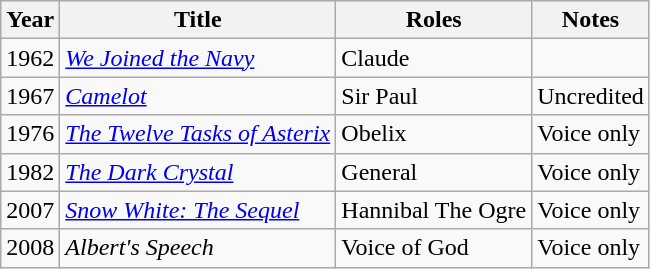<table class="wikitable sortable">
<tr>
<th>Year</th>
<th>Title</th>
<th>Roles</th>
<th>Notes</th>
</tr>
<tr>
<td>1962</td>
<td><em><a href='#'>We Joined the Navy</a></em></td>
<td>Claude</td>
<td></td>
</tr>
<tr>
<td>1967</td>
<td><em><a href='#'>Camelot</a></em></td>
<td>Sir Paul</td>
<td>Uncredited</td>
</tr>
<tr>
<td>1976</td>
<td><em><a href='#'>The Twelve Tasks of Asterix</a></em></td>
<td>Obelix</td>
<td>Voice only</td>
</tr>
<tr>
<td>1982</td>
<td><em><a href='#'>The Dark Crystal</a></em></td>
<td>General</td>
<td>Voice only</td>
</tr>
<tr>
<td>2007</td>
<td><em><a href='#'>Snow White: The Sequel</a></em></td>
<td>Hannibal The Ogre</td>
<td>Voice only</td>
</tr>
<tr>
<td>2008</td>
<td><em>Albert's Speech</em></td>
<td>Voice of God</td>
<td>Voice only</td>
</tr>
</table>
